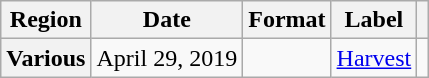<table class="wikitable plainrowheaders" border="1">
<tr>
<th scope="col">Region</th>
<th scope="col">Date</th>
<th scope="col">Format</th>
<th scope="col">Label</th>
<th scope="col"></th>
</tr>
<tr>
<th scope="row">Various</th>
<td>April 29, 2019</td>
<td></td>
<td><a href='#'>Harvest</a></td>
<td align="center"></td>
</tr>
</table>
